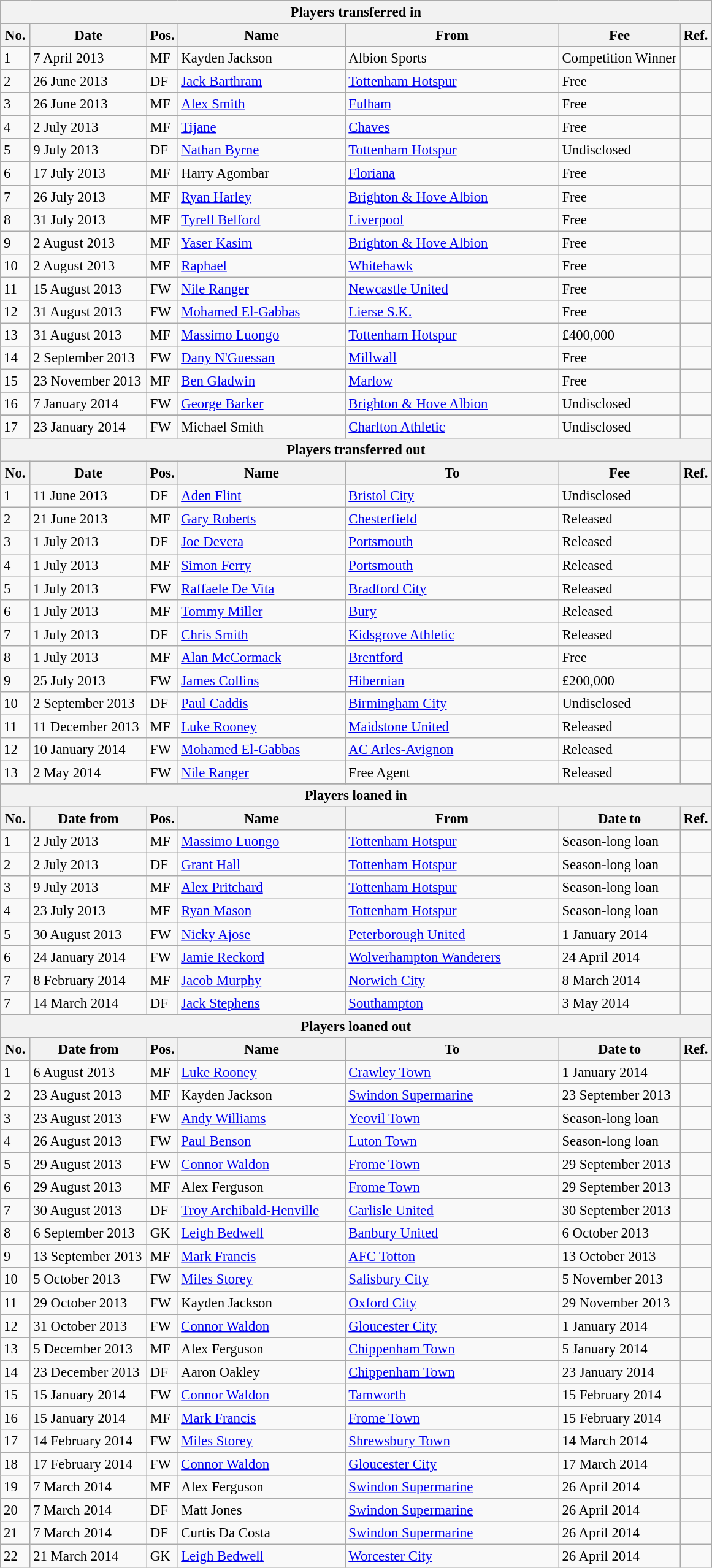<table class="wikitable" style="font-size:95%;">
<tr>
<th colspan="7">Players transferred in</th>
</tr>
<tr>
<th style="width:25px;">No.</th>
<th style="width:120px;">Date</th>
<th style="width:25px;">Pos.</th>
<th style="width:175px;">Name</th>
<th style="width:225px;">From</th>
<th style="width:125px;">Fee</th>
<th style="width:25px;">Ref.</th>
</tr>
<tr>
<td>1</td>
<td>7 April 2013</td>
<td>MF</td>
<td> Kayden Jackson</td>
<td> Albion Sports</td>
<td>Competition Winner</td>
<td></td>
</tr>
<tr>
<td>2</td>
<td>26 June 2013</td>
<td>DF</td>
<td> <a href='#'>Jack Barthram</a></td>
<td> <a href='#'>Tottenham Hotspur</a></td>
<td>Free</td>
<td></td>
</tr>
<tr>
<td>3</td>
<td>26 June 2013</td>
<td>MF</td>
<td> <a href='#'>Alex Smith</a></td>
<td> <a href='#'>Fulham</a></td>
<td>Free</td>
<td></td>
</tr>
<tr>
<td>4</td>
<td>2 July 2013</td>
<td>MF</td>
<td> <a href='#'>Tijane</a></td>
<td> <a href='#'>Chaves</a></td>
<td>Free</td>
<td></td>
</tr>
<tr>
<td>5</td>
<td>9 July 2013</td>
<td>DF</td>
<td> <a href='#'>Nathan Byrne</a></td>
<td> <a href='#'>Tottenham Hotspur</a></td>
<td>Undisclosed</td>
<td></td>
</tr>
<tr>
<td>6</td>
<td>17 July 2013</td>
<td>MF</td>
<td> Harry Agombar</td>
<td> <a href='#'>Floriana</a></td>
<td>Free</td>
<td></td>
</tr>
<tr>
<td>7</td>
<td>26 July 2013</td>
<td>MF</td>
<td> <a href='#'>Ryan Harley</a></td>
<td> <a href='#'>Brighton & Hove Albion</a></td>
<td>Free</td>
<td></td>
</tr>
<tr>
<td>8</td>
<td>31 July 2013</td>
<td>MF</td>
<td> <a href='#'>Tyrell Belford</a></td>
<td> <a href='#'>Liverpool</a></td>
<td>Free</td>
<td></td>
</tr>
<tr>
<td>9</td>
<td>2 August 2013</td>
<td>MF</td>
<td> <a href='#'>Yaser Kasim</a></td>
<td> <a href='#'>Brighton & Hove Albion</a></td>
<td>Free</td>
<td></td>
</tr>
<tr>
<td>10</td>
<td>2 August 2013</td>
<td>MF</td>
<td> <a href='#'>Raphael</a></td>
<td> <a href='#'>Whitehawk</a></td>
<td>Free</td>
<td></td>
</tr>
<tr>
<td>11</td>
<td>15 August 2013</td>
<td>FW</td>
<td> <a href='#'>Nile Ranger</a></td>
<td> <a href='#'>Newcastle United</a></td>
<td>Free</td>
<td></td>
</tr>
<tr>
<td>12</td>
<td>31 August 2013</td>
<td>FW</td>
<td> <a href='#'>Mohamed El-Gabbas</a></td>
<td> <a href='#'>Lierse S.K.</a></td>
<td>Free</td>
<td></td>
</tr>
<tr>
<td>13</td>
<td>31 August 2013</td>
<td>MF</td>
<td> <a href='#'>Massimo Luongo</a></td>
<td> <a href='#'>Tottenham Hotspur</a></td>
<td>£400,000</td>
<td></td>
</tr>
<tr>
<td>14</td>
<td>2 September 2013</td>
<td>FW</td>
<td> <a href='#'>Dany N'Guessan</a></td>
<td> <a href='#'>Millwall</a></td>
<td>Free</td>
<td></td>
</tr>
<tr>
<td>15</td>
<td>23 November 2013</td>
<td>MF</td>
<td> <a href='#'>Ben Gladwin</a></td>
<td> <a href='#'>Marlow</a></td>
<td>Free</td>
<td></td>
</tr>
<tr>
</tr>
<tr>
<td>16</td>
<td>7 January 2014</td>
<td>FW</td>
<td> <a href='#'>George Barker</a></td>
<td> <a href='#'>Brighton & Hove Albion</a></td>
<td>Undisclosed</td>
<td></td>
</tr>
<tr>
</tr>
<tr>
<td>17</td>
<td>23 January 2014</td>
<td>FW</td>
<td> Michael Smith</td>
<td> <a href='#'>Charlton Athletic</a></td>
<td>Undisclosed</td>
<td></td>
</tr>
<tr>
<th colspan="7">Players transferred out</th>
</tr>
<tr>
<th>No.</th>
<th>Date</th>
<th>Pos.</th>
<th>Name</th>
<th>To</th>
<th>Fee</th>
<th>Ref.</th>
</tr>
<tr>
<td>1</td>
<td>11 June 2013</td>
<td>DF</td>
<td> <a href='#'>Aden Flint</a></td>
<td> <a href='#'>Bristol City</a></td>
<td>Undisclosed</td>
<td></td>
</tr>
<tr>
<td>2</td>
<td>21 June 2013</td>
<td>MF</td>
<td> <a href='#'>Gary Roberts</a></td>
<td> <a href='#'>Chesterfield</a></td>
<td>Released</td>
<td></td>
</tr>
<tr>
<td>3</td>
<td>1 July 2013</td>
<td>DF</td>
<td> <a href='#'>Joe Devera</a></td>
<td> <a href='#'>Portsmouth</a></td>
<td>Released</td>
<td></td>
</tr>
<tr>
<td>4</td>
<td>1 July 2013</td>
<td>MF</td>
<td> <a href='#'>Simon Ferry</a></td>
<td> <a href='#'>Portsmouth</a></td>
<td>Released</td>
<td></td>
</tr>
<tr>
<td>5</td>
<td>1 July 2013</td>
<td>FW</td>
<td> <a href='#'>Raffaele De Vita</a></td>
<td> <a href='#'>Bradford City</a></td>
<td>Released</td>
<td></td>
</tr>
<tr>
<td>6</td>
<td>1 July 2013</td>
<td>MF</td>
<td> <a href='#'>Tommy Miller</a></td>
<td> <a href='#'>Bury</a></td>
<td>Released</td>
<td></td>
</tr>
<tr>
<td>7</td>
<td>1 July 2013</td>
<td>DF</td>
<td> <a href='#'>Chris Smith</a></td>
<td> <a href='#'>Kidsgrove Athletic</a></td>
<td>Released</td>
<td></td>
</tr>
<tr>
<td>8</td>
<td>1 July 2013</td>
<td>MF</td>
<td> <a href='#'>Alan McCormack</a></td>
<td> <a href='#'>Brentford</a></td>
<td>Free</td>
<td></td>
</tr>
<tr>
<td>9</td>
<td>25 July 2013</td>
<td>FW</td>
<td> <a href='#'>James Collins</a></td>
<td> <a href='#'>Hibernian</a></td>
<td>£200,000</td>
<td></td>
</tr>
<tr>
<td>10</td>
<td>2 September 2013</td>
<td>DF</td>
<td> <a href='#'>Paul Caddis</a></td>
<td> <a href='#'>Birmingham City</a></td>
<td>Undisclosed</td>
<td></td>
</tr>
<tr>
<td>11</td>
<td>11 December 2013</td>
<td>MF</td>
<td> <a href='#'>Luke Rooney</a></td>
<td> <a href='#'>Maidstone United</a></td>
<td>Released</td>
<td></td>
</tr>
<tr>
<td>12</td>
<td>10 January 2014</td>
<td>FW</td>
<td> <a href='#'>Mohamed El-Gabbas</a></td>
<td> <a href='#'>AC Arles-Avignon</a></td>
<td>Released</td>
<td></td>
</tr>
<tr>
<td>13</td>
<td>2 May 2014</td>
<td>FW</td>
<td> <a href='#'>Nile Ranger</a></td>
<td> Free Agent</td>
<td>Released</td>
<td></td>
</tr>
<tr>
</tr>
<tr>
<th colspan="7">Players loaned in</th>
</tr>
<tr>
<th>No.</th>
<th>Date from</th>
<th>Pos.</th>
<th>Name</th>
<th>From</th>
<th>Date to</th>
<th>Ref.</th>
</tr>
<tr>
<td>1</td>
<td>2 July 2013</td>
<td>MF</td>
<td> <a href='#'>Massimo Luongo</a></td>
<td> <a href='#'>Tottenham Hotspur</a></td>
<td>Season-long loan</td>
<td></td>
</tr>
<tr>
<td>2</td>
<td>2 July 2013</td>
<td>DF</td>
<td> <a href='#'>Grant Hall</a></td>
<td> <a href='#'>Tottenham Hotspur</a></td>
<td>Season-long loan</td>
<td></td>
</tr>
<tr>
<td>3</td>
<td>9 July 2013</td>
<td>MF</td>
<td> <a href='#'>Alex Pritchard</a></td>
<td> <a href='#'>Tottenham Hotspur</a></td>
<td>Season-long loan</td>
<td></td>
</tr>
<tr>
<td>4</td>
<td>23 July 2013</td>
<td>MF</td>
<td> <a href='#'>Ryan Mason</a></td>
<td> <a href='#'>Tottenham Hotspur</a></td>
<td>Season-long loan</td>
<td></td>
</tr>
<tr>
<td>5</td>
<td>30 August 2013</td>
<td>FW</td>
<td> <a href='#'>Nicky Ajose</a></td>
<td> <a href='#'>Peterborough United</a></td>
<td>1 January 2014</td>
<td></td>
</tr>
<tr>
<td>6</td>
<td>24 January 2014</td>
<td>FW</td>
<td> <a href='#'>Jamie Reckord</a></td>
<td> <a href='#'>Wolverhampton Wanderers</a></td>
<td>24 April 2014</td>
<td></td>
</tr>
<tr>
<td>7</td>
<td>8 February 2014</td>
<td>MF</td>
<td> <a href='#'>Jacob Murphy</a></td>
<td> <a href='#'>Norwich City</a></td>
<td>8 March 2014</td>
<td></td>
</tr>
<tr>
<td>7</td>
<td>14 March 2014</td>
<td>DF</td>
<td> <a href='#'>Jack Stephens</a></td>
<td> <a href='#'>Southampton</a></td>
<td>3 May 2014</td>
<td></td>
</tr>
<tr>
</tr>
<tr>
<th colspan="7">Players loaned out</th>
</tr>
<tr>
<th>No.</th>
<th>Date from</th>
<th>Pos.</th>
<th>Name</th>
<th>To</th>
<th>Date to</th>
<th>Ref.</th>
</tr>
<tr>
<td>1</td>
<td>6 August 2013</td>
<td>MF</td>
<td> <a href='#'>Luke Rooney</a></td>
<td> <a href='#'>Crawley Town</a></td>
<td>1 January 2014</td>
<td></td>
</tr>
<tr>
<td>2</td>
<td>23 August 2013</td>
<td>MF</td>
<td> Kayden Jackson</td>
<td> <a href='#'>Swindon Supermarine</a></td>
<td>23 September 2013</td>
<td></td>
</tr>
<tr>
<td>3</td>
<td>23 August 2013</td>
<td>FW</td>
<td> <a href='#'>Andy Williams</a></td>
<td> <a href='#'>Yeovil Town</a></td>
<td>Season-long loan</td>
<td></td>
</tr>
<tr>
<td>4</td>
<td>26 August 2013</td>
<td>FW</td>
<td> <a href='#'>Paul Benson</a></td>
<td> <a href='#'>Luton Town</a></td>
<td>Season-long loan</td>
<td></td>
</tr>
<tr>
<td>5</td>
<td>29 August 2013</td>
<td>FW</td>
<td> <a href='#'>Connor Waldon</a></td>
<td> <a href='#'>Frome Town</a></td>
<td>29 September 2013</td>
<td></td>
</tr>
<tr>
<td>6</td>
<td>29 August 2013</td>
<td>MF</td>
<td> Alex Ferguson</td>
<td> <a href='#'>Frome Town</a></td>
<td>29 September 2013</td>
<td></td>
</tr>
<tr>
<td>7</td>
<td>30 August 2013</td>
<td>DF</td>
<td> <a href='#'>Troy Archibald-Henville</a></td>
<td> <a href='#'>Carlisle United</a></td>
<td>30 September 2013</td>
<td></td>
</tr>
<tr>
<td>8</td>
<td>6 September 2013</td>
<td>GK</td>
<td> <a href='#'>Leigh Bedwell</a></td>
<td> <a href='#'>Banbury United</a></td>
<td>6 October 2013</td>
<td></td>
</tr>
<tr>
<td>9</td>
<td>13 September 2013</td>
<td>MF</td>
<td> <a href='#'>Mark Francis</a></td>
<td> <a href='#'>AFC Totton</a></td>
<td>13 October 2013</td>
<td></td>
</tr>
<tr>
<td>10</td>
<td>5 October 2013</td>
<td>FW</td>
<td> <a href='#'>Miles Storey</a></td>
<td> <a href='#'>Salisbury City</a></td>
<td>5 November 2013</td>
<td></td>
</tr>
<tr>
<td>11</td>
<td>29 October 2013</td>
<td>FW</td>
<td> Kayden Jackson</td>
<td> <a href='#'>Oxford City</a></td>
<td>29 November 2013</td>
<td></td>
</tr>
<tr>
<td>12</td>
<td>31 October 2013</td>
<td>FW</td>
<td> <a href='#'>Connor Waldon</a></td>
<td> <a href='#'>Gloucester City</a></td>
<td>1 January 2014</td>
<td></td>
</tr>
<tr>
<td>13</td>
<td>5 December 2013</td>
<td>MF</td>
<td> Alex Ferguson</td>
<td> <a href='#'>Chippenham Town</a></td>
<td>5 January 2014</td>
<td></td>
</tr>
<tr>
<td>14</td>
<td>23 December 2013</td>
<td>DF</td>
<td> Aaron Oakley</td>
<td> <a href='#'>Chippenham Town</a></td>
<td>23 January 2014</td>
<td></td>
</tr>
<tr>
<td>15</td>
<td>15 January 2014</td>
<td>FW</td>
<td> <a href='#'>Connor Waldon</a></td>
<td> <a href='#'>Tamworth</a></td>
<td>15 February 2014</td>
<td></td>
</tr>
<tr>
<td>16</td>
<td>15 January 2014</td>
<td>MF</td>
<td> <a href='#'>Mark Francis</a></td>
<td> <a href='#'>Frome Town</a></td>
<td>15 February 2014</td>
<td></td>
</tr>
<tr>
<td>17</td>
<td>14 February 2014</td>
<td>FW</td>
<td> <a href='#'>Miles Storey</a></td>
<td> <a href='#'>Shrewsbury Town</a></td>
<td>14 March 2014</td>
<td></td>
</tr>
<tr>
<td>18</td>
<td>17 February 2014</td>
<td>FW</td>
<td> <a href='#'>Connor Waldon</a></td>
<td> <a href='#'>Gloucester City</a></td>
<td>17 March 2014</td>
<td></td>
</tr>
<tr>
<td>19</td>
<td>7 March 2014</td>
<td>MF</td>
<td> Alex Ferguson</td>
<td> <a href='#'>Swindon Supermarine</a></td>
<td>26 April 2014</td>
<td></td>
</tr>
<tr>
<td>20</td>
<td>7 March 2014</td>
<td>DF</td>
<td> Matt Jones</td>
<td> <a href='#'>Swindon Supermarine</a></td>
<td>26 April 2014</td>
<td></td>
</tr>
<tr>
<td>21</td>
<td>7 March 2014</td>
<td>DF</td>
<td> Curtis Da Costa</td>
<td> <a href='#'>Swindon Supermarine</a></td>
<td>26 April 2014</td>
<td></td>
</tr>
<tr>
<td>22</td>
<td>21 March 2014</td>
<td>GK</td>
<td> <a href='#'>Leigh Bedwell</a></td>
<td> <a href='#'>Worcester City</a></td>
<td>26 April 2014</td>
<td></td>
</tr>
</table>
